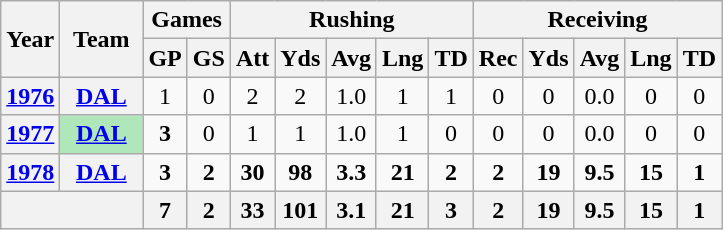<table class="wikitable" style="text-align:center;">
<tr>
<th rowspan="2">Year</th>
<th rowspan="2">Team</th>
<th colspan="2">Games</th>
<th colspan="5">Rushing</th>
<th colspan="5">Receiving</th>
</tr>
<tr>
<th>GP</th>
<th>GS</th>
<th>Att</th>
<th>Yds</th>
<th>Avg</th>
<th>Lng</th>
<th>TD</th>
<th>Rec</th>
<th>Yds</th>
<th>Avg</th>
<th>Lng</th>
<th>TD</th>
</tr>
<tr>
<th><a href='#'>1976</a></th>
<th><a href='#'>DAL</a></th>
<td>1</td>
<td>0</td>
<td>2</td>
<td>2</td>
<td>1.0</td>
<td>1</td>
<td>1</td>
<td>0</td>
<td>0</td>
<td>0.0</td>
<td>0</td>
<td>0</td>
</tr>
<tr>
<th><a href='#'>1977</a></th>
<th style="background:#afe6ba; width:3em;"><a href='#'>DAL</a></th>
<td><strong>3</strong></td>
<td>0</td>
<td>1</td>
<td>1</td>
<td>1.0</td>
<td>1</td>
<td>0</td>
<td>0</td>
<td>0</td>
<td>0.0</td>
<td>0</td>
<td>0</td>
</tr>
<tr>
<th><a href='#'>1978</a></th>
<th><a href='#'>DAL</a></th>
<td><strong>3</strong></td>
<td><strong>2</strong></td>
<td><strong>30</strong></td>
<td><strong>98</strong></td>
<td><strong>3.3</strong></td>
<td><strong>21</strong></td>
<td><strong>2</strong></td>
<td><strong>2</strong></td>
<td><strong>19</strong></td>
<td><strong>9.5</strong></td>
<td><strong>15</strong></td>
<td><strong>1</strong></td>
</tr>
<tr>
<th colspan="2"></th>
<th>7</th>
<th>2</th>
<th>33</th>
<th>101</th>
<th>3.1</th>
<th>21</th>
<th>3</th>
<th>2</th>
<th>19</th>
<th>9.5</th>
<th>15</th>
<th>1</th>
</tr>
</table>
